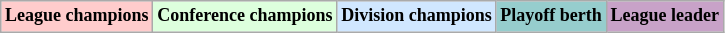<table class="wikitable"  style="text-align:center; font-size:75%;">
<tr>
<td style="background:#fcc;"><strong>League champions</strong></td>
<td style="background:#dfd;"><strong>Conference champions</strong></td>
<td style="background:#d0e7ff;"><strong>Division champions</strong></td>
<td style="background:#96cdcd;"><strong>Playoff berth</strong></td>
<td style="background:#c8a2c8;"><strong>League leader</strong></td>
</tr>
</table>
